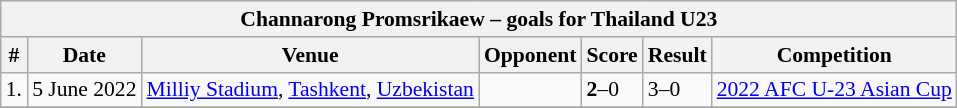<table class="wikitable" style="font-size:90%;">
<tr>
<th colspan="8"><strong>Channarong Promsrikaew – goals for Thailand U23</strong></th>
</tr>
<tr>
<th>#</th>
<th>Date</th>
<th>Venue</th>
<th>Opponent</th>
<th>Score</th>
<th>Result</th>
<th>Competition</th>
</tr>
<tr>
<td>1.</td>
<td>5 June 2022</td>
<td><a href='#'>Milliy Stadium</a>, <a href='#'>Tashkent</a>, <a href='#'>Uzbekistan</a></td>
<td></td>
<td><strong>2</strong>–0</td>
<td>3–0</td>
<td><a href='#'>2022 AFC U-23 Asian Cup</a></td>
</tr>
<tr>
</tr>
</table>
